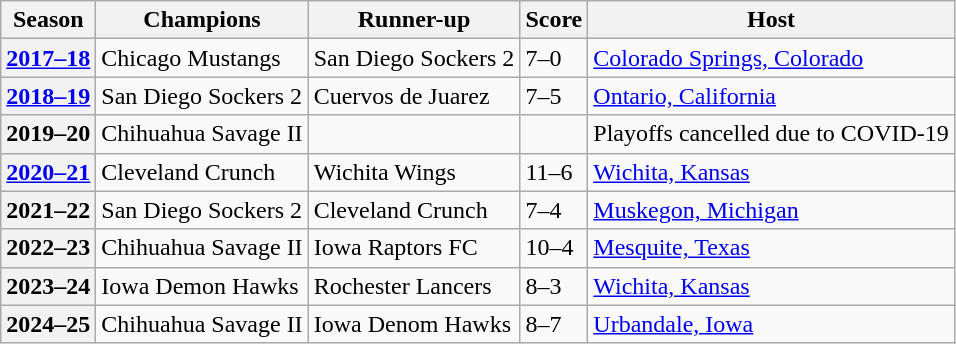<table class="wikitable plainrowheaders">
<tr>
<th scope="col">Season</th>
<th scope="col">Champions</th>
<th scope="col">Runner-up</th>
<th scope="col">Score</th>
<th scope="col">Host</th>
</tr>
<tr>
<th scope="row"><a href='#'>2017–18</a></th>
<td>Chicago Mustangs</td>
<td>San Diego Sockers 2</td>
<td>7–0</td>
<td><a href='#'>Colorado Springs, Colorado</a></td>
</tr>
<tr>
<th scope="row"><a href='#'>2018–19</a></th>
<td>San Diego Sockers 2</td>
<td>Cuervos de Juarez</td>
<td>7–5</td>
<td><a href='#'>Ontario, California</a></td>
</tr>
<tr>
<th scope="row">2019–20</th>
<td>Chihuahua Savage II</td>
<td></td>
<td></td>
<td>Playoffs cancelled due to COVID-19</td>
</tr>
<tr>
<th scope="row"><a href='#'>2020–21</a></th>
<td>Cleveland Crunch</td>
<td>Wichita Wings</td>
<td>11–6</td>
<td><a href='#'>Wichita, Kansas</a></td>
</tr>
<tr>
<th scope="row">2021–22</th>
<td>San Diego Sockers 2</td>
<td>Cleveland Crunch</td>
<td>7–4</td>
<td><a href='#'>Muskegon, Michigan</a></td>
</tr>
<tr>
<th scope="row">2022–23</th>
<td>Chihuahua Savage II</td>
<td>Iowa Raptors FC</td>
<td>10–4</td>
<td><a href='#'>Mesquite, Texas</a></td>
</tr>
<tr>
<th scope="row">2023–24</th>
<td>Iowa Demon Hawks</td>
<td>Rochester Lancers</td>
<td>8–3</td>
<td><a href='#'>Wichita, Kansas</a></td>
</tr>
<tr>
<th scope="row">2024–25</th>
<td>Chihuahua Savage II</td>
<td>Iowa Denom Hawks</td>
<td>8–7</td>
<td><a href='#'>Urbandale, Iowa</a></td>
</tr>
</table>
